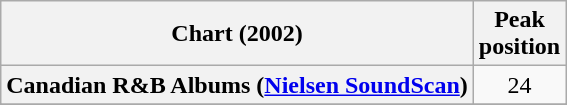<table class="wikitable sortable plainrowheaders" style="text-align:center">
<tr>
<th scope="col">Chart (2002)</th>
<th scope="col">Peak<br>position</th>
</tr>
<tr>
<th scope="row">Canadian R&B Albums (<a href='#'>Nielsen SoundScan</a>)</th>
<td style="text-align:center;">24</td>
</tr>
<tr>
</tr>
<tr>
</tr>
</table>
